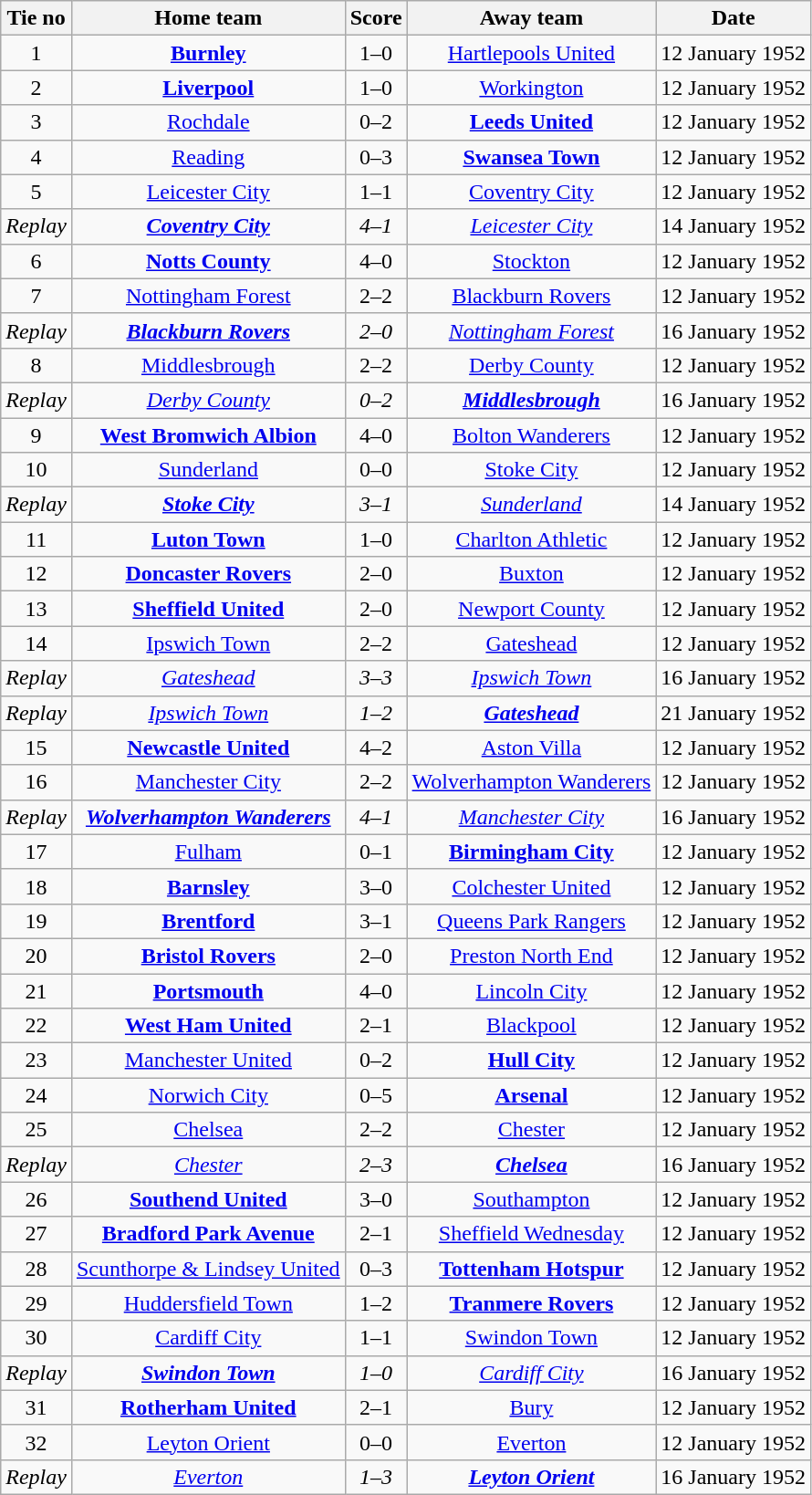<table class="wikitable" style="text-align: center">
<tr>
<th>Tie no</th>
<th>Home team</th>
<th>Score</th>
<th>Away team</th>
<th>Date</th>
</tr>
<tr>
<td>1</td>
<td><strong><a href='#'>Burnley</a></strong></td>
<td>1–0</td>
<td><a href='#'>Hartlepools United</a></td>
<td>12 January 1952</td>
</tr>
<tr>
<td>2</td>
<td><strong><a href='#'>Liverpool</a></strong></td>
<td>1–0</td>
<td><a href='#'>Workington</a></td>
<td>12 January 1952</td>
</tr>
<tr>
<td>3</td>
<td><a href='#'>Rochdale</a></td>
<td>0–2</td>
<td><strong><a href='#'>Leeds United</a></strong></td>
<td>12 January 1952</td>
</tr>
<tr>
<td>4</td>
<td><a href='#'>Reading</a></td>
<td>0–3</td>
<td><strong><a href='#'>Swansea Town</a></strong></td>
<td>12 January 1952</td>
</tr>
<tr>
<td>5</td>
<td><a href='#'>Leicester City</a></td>
<td>1–1</td>
<td><a href='#'>Coventry City</a></td>
<td>12 January 1952</td>
</tr>
<tr>
<td><em>Replay</em></td>
<td><strong><em><a href='#'>Coventry City</a></em></strong></td>
<td><em>4–1</em></td>
<td><em><a href='#'>Leicester City</a></em></td>
<td>14 January 1952</td>
</tr>
<tr>
<td>6</td>
<td><strong><a href='#'>Notts County</a></strong></td>
<td>4–0</td>
<td><a href='#'>Stockton</a></td>
<td>12 January 1952</td>
</tr>
<tr>
<td>7</td>
<td><a href='#'>Nottingham Forest</a></td>
<td>2–2</td>
<td><a href='#'>Blackburn Rovers</a></td>
<td>12 January 1952</td>
</tr>
<tr>
<td><em>Replay</em></td>
<td><strong><em><a href='#'>Blackburn Rovers</a></em></strong></td>
<td><em>2–0</em></td>
<td><em><a href='#'>Nottingham Forest</a></em></td>
<td>16 January 1952</td>
</tr>
<tr>
<td>8</td>
<td><a href='#'>Middlesbrough</a></td>
<td>2–2</td>
<td><a href='#'>Derby County</a></td>
<td>12 January 1952</td>
</tr>
<tr>
<td><em>Replay</em></td>
<td><em><a href='#'>Derby County</a></em></td>
<td><em>0–2</em></td>
<td><strong><em><a href='#'>Middlesbrough</a></em></strong></td>
<td>16 January 1952</td>
</tr>
<tr>
<td>9</td>
<td><strong><a href='#'>West Bromwich Albion</a></strong></td>
<td>4–0</td>
<td><a href='#'>Bolton Wanderers</a></td>
<td>12 January 1952</td>
</tr>
<tr>
<td>10</td>
<td><a href='#'>Sunderland</a></td>
<td>0–0</td>
<td><a href='#'>Stoke City</a></td>
<td>12 January 1952</td>
</tr>
<tr>
<td><em>Replay</em></td>
<td><strong><em><a href='#'>Stoke City</a></em></strong></td>
<td><em>3–1</em></td>
<td><em><a href='#'>Sunderland</a></em></td>
<td>14 January 1952</td>
</tr>
<tr>
<td>11</td>
<td><strong><a href='#'>Luton Town</a></strong></td>
<td>1–0</td>
<td><a href='#'>Charlton Athletic</a></td>
<td>12 January 1952</td>
</tr>
<tr>
<td>12</td>
<td><strong><a href='#'>Doncaster Rovers</a></strong></td>
<td>2–0</td>
<td><a href='#'>Buxton</a></td>
<td>12 January 1952</td>
</tr>
<tr>
<td>13</td>
<td><strong><a href='#'>Sheffield United</a></strong></td>
<td>2–0</td>
<td><a href='#'>Newport County</a></td>
<td>12 January 1952</td>
</tr>
<tr>
<td>14</td>
<td><a href='#'>Ipswich Town</a></td>
<td>2–2</td>
<td><a href='#'>Gateshead</a></td>
<td>12 January 1952</td>
</tr>
<tr>
<td><em>Replay</em></td>
<td><em><a href='#'>Gateshead</a></em></td>
<td><em>3–3</em></td>
<td><em><a href='#'>Ipswich Town</a></em></td>
<td>16 January 1952</td>
</tr>
<tr>
<td><em>Replay</em></td>
<td><em><a href='#'>Ipswich Town</a></em></td>
<td><em>1–2</em></td>
<td><strong><em><a href='#'>Gateshead</a></em></strong></td>
<td>21 January 1952</td>
</tr>
<tr>
<td>15</td>
<td><strong><a href='#'>Newcastle United</a></strong></td>
<td>4–2</td>
<td><a href='#'>Aston Villa</a></td>
<td>12 January 1952</td>
</tr>
<tr>
<td>16</td>
<td><a href='#'>Manchester City</a></td>
<td>2–2</td>
<td><a href='#'>Wolverhampton Wanderers</a></td>
<td>12 January 1952</td>
</tr>
<tr>
<td><em>Replay</em></td>
<td><strong><em><a href='#'>Wolverhampton Wanderers</a></em></strong></td>
<td><em>4–1</em></td>
<td><em><a href='#'>Manchester City</a></em></td>
<td>16 January 1952</td>
</tr>
<tr>
<td>17</td>
<td><a href='#'>Fulham</a></td>
<td>0–1</td>
<td><strong><a href='#'>Birmingham City</a></strong></td>
<td>12 January 1952</td>
</tr>
<tr>
<td>18</td>
<td><strong><a href='#'>Barnsley</a></strong></td>
<td>3–0</td>
<td><a href='#'>Colchester United</a></td>
<td>12 January 1952</td>
</tr>
<tr>
<td>19</td>
<td><strong><a href='#'>Brentford</a></strong></td>
<td>3–1</td>
<td><a href='#'>Queens Park Rangers</a></td>
<td>12 January 1952</td>
</tr>
<tr>
<td>20</td>
<td><strong><a href='#'>Bristol Rovers</a></strong></td>
<td>2–0</td>
<td><a href='#'>Preston North End</a></td>
<td>12 January 1952</td>
</tr>
<tr>
<td>21</td>
<td><strong><a href='#'>Portsmouth</a></strong></td>
<td>4–0</td>
<td><a href='#'>Lincoln City</a></td>
<td>12 January 1952</td>
</tr>
<tr>
<td>22</td>
<td><strong><a href='#'>West Ham United</a></strong></td>
<td>2–1</td>
<td><a href='#'>Blackpool</a></td>
<td>12 January 1952</td>
</tr>
<tr>
<td>23</td>
<td><a href='#'>Manchester United</a></td>
<td>0–2</td>
<td><strong><a href='#'>Hull City</a></strong></td>
<td>12 January 1952</td>
</tr>
<tr>
<td>24</td>
<td><a href='#'>Norwich City</a></td>
<td>0–5</td>
<td><strong><a href='#'>Arsenal</a></strong></td>
<td>12 January 1952</td>
</tr>
<tr>
<td>25</td>
<td><a href='#'>Chelsea</a></td>
<td>2–2</td>
<td><a href='#'>Chester</a></td>
<td>12 January 1952</td>
</tr>
<tr>
<td><em>Replay</em></td>
<td><em><a href='#'>Chester</a></em></td>
<td><em>2–3</em></td>
<td><strong><em><a href='#'>Chelsea</a></em></strong></td>
<td>16 January 1952</td>
</tr>
<tr>
<td>26</td>
<td><strong><a href='#'>Southend United</a></strong></td>
<td>3–0</td>
<td><a href='#'>Southampton</a></td>
<td>12 January 1952</td>
</tr>
<tr>
<td>27</td>
<td><strong><a href='#'>Bradford Park Avenue</a></strong></td>
<td>2–1</td>
<td><a href='#'>Sheffield Wednesday</a></td>
<td>12 January 1952</td>
</tr>
<tr>
<td>28</td>
<td><a href='#'>Scunthorpe & Lindsey United</a></td>
<td>0–3</td>
<td><strong><a href='#'>Tottenham Hotspur</a></strong></td>
<td>12 January 1952</td>
</tr>
<tr>
<td>29</td>
<td><a href='#'>Huddersfield Town</a></td>
<td>1–2</td>
<td><strong><a href='#'>Tranmere Rovers</a></strong></td>
<td>12 January 1952</td>
</tr>
<tr>
<td>30</td>
<td><a href='#'>Cardiff City</a></td>
<td>1–1</td>
<td><a href='#'>Swindon Town</a></td>
<td>12 January 1952</td>
</tr>
<tr>
<td><em>Replay</em></td>
<td><strong><em><a href='#'>Swindon Town</a></em></strong></td>
<td><em>1–0</em></td>
<td><em><a href='#'>Cardiff City</a></em></td>
<td>16 January 1952</td>
</tr>
<tr>
<td>31</td>
<td><strong><a href='#'>Rotherham United</a></strong></td>
<td>2–1</td>
<td><a href='#'>Bury</a></td>
<td>12 January 1952</td>
</tr>
<tr>
<td>32</td>
<td><a href='#'>Leyton Orient</a></td>
<td>0–0</td>
<td><a href='#'>Everton</a></td>
<td>12 January 1952</td>
</tr>
<tr>
<td><em>Replay</em></td>
<td><em><a href='#'>Everton</a></em></td>
<td><em>1–3</em></td>
<td><strong><em><a href='#'>Leyton Orient</a></em></strong></td>
<td>16 January 1952</td>
</tr>
</table>
